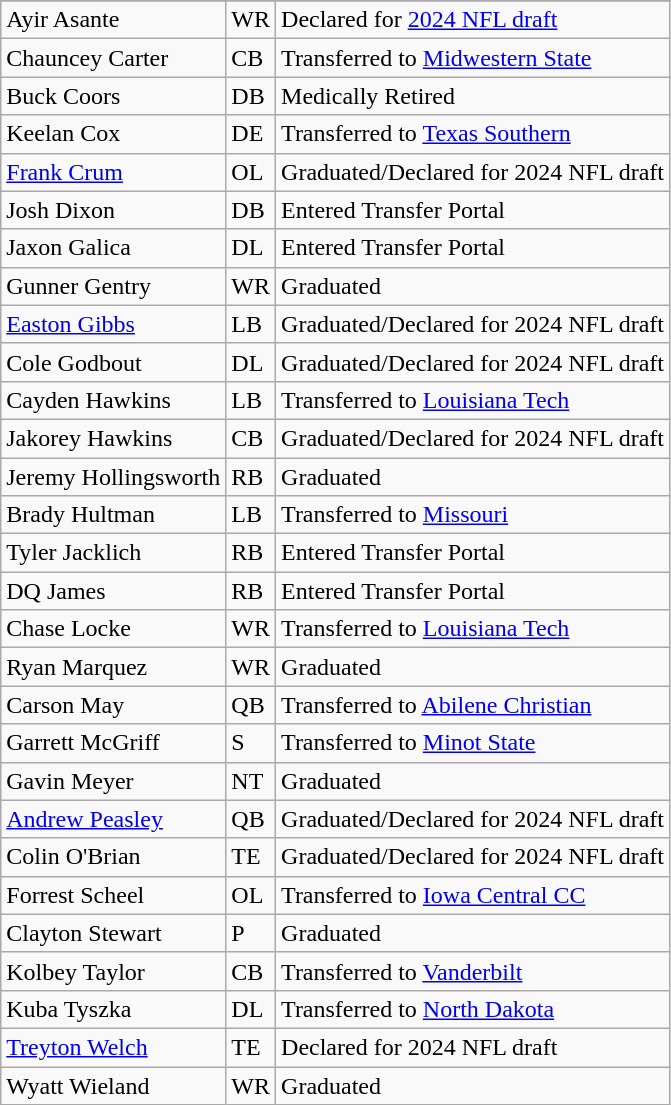<table class="wikitable">
<tr>
</tr>
<tr>
<td>Ayir Asante</td>
<td>WR</td>
<td>Declared for <a href='#'>2024 NFL draft</a></td>
</tr>
<tr>
<td>Chauncey Carter</td>
<td>CB</td>
<td>Transferred to <a href='#'>Midwestern State</a></td>
</tr>
<tr>
<td>Buck Coors</td>
<td>DB</td>
<td>Medically Retired</td>
</tr>
<tr>
<td>Keelan Cox</td>
<td>DE</td>
<td>Transferred to <a href='#'>Texas Southern</a></td>
</tr>
<tr>
<td><a href='#'>Frank Crum</a></td>
<td>OL</td>
<td>Graduated/Declared for 2024 NFL draft</td>
</tr>
<tr>
<td>Josh Dixon</td>
<td>DB</td>
<td>Entered Transfer Portal</td>
</tr>
<tr>
<td>Jaxon Galica</td>
<td>DL</td>
<td>Entered Transfer Portal</td>
</tr>
<tr>
<td>Gunner Gentry</td>
<td>WR</td>
<td>Graduated</td>
</tr>
<tr>
<td><a href='#'>Easton Gibbs</a></td>
<td>LB</td>
<td>Graduated/Declared for 2024 NFL draft</td>
</tr>
<tr>
<td>Cole Godbout</td>
<td>DL</td>
<td>Graduated/Declared for 2024 NFL draft</td>
</tr>
<tr>
<td>Cayden Hawkins</td>
<td>LB</td>
<td>Transferred to <a href='#'>Louisiana Tech</a></td>
</tr>
<tr>
<td>Jakorey Hawkins</td>
<td>CB</td>
<td>Graduated/Declared for 2024 NFL draft</td>
</tr>
<tr>
<td>Jeremy Hollingsworth</td>
<td>RB</td>
<td>Graduated</td>
</tr>
<tr>
<td>Brady Hultman</td>
<td>LB</td>
<td>Transferred to <a href='#'>Missouri</a></td>
</tr>
<tr>
<td>Tyler Jacklich</td>
<td>RB</td>
<td>Entered Transfer Portal</td>
</tr>
<tr>
<td>DQ James</td>
<td>RB</td>
<td>Entered Transfer Portal</td>
</tr>
<tr>
<td>Chase Locke</td>
<td>WR</td>
<td>Transferred to <a href='#'>Louisiana Tech</a></td>
</tr>
<tr>
<td>Ryan Marquez</td>
<td>WR</td>
<td>Graduated</td>
</tr>
<tr>
<td>Carson May</td>
<td>QB</td>
<td>Transferred to <a href='#'>Abilene Christian</a></td>
</tr>
<tr>
<td>Garrett McGriff</td>
<td>S</td>
<td>Transferred to <a href='#'>Minot State</a></td>
</tr>
<tr>
<td>Gavin Meyer</td>
<td>NT</td>
<td>Graduated</td>
</tr>
<tr>
<td><a href='#'>Andrew Peasley</a></td>
<td>QB</td>
<td>Graduated/Declared for 2024 NFL draft</td>
</tr>
<tr>
<td>Colin O'Brian</td>
<td>TE</td>
<td>Graduated/Declared for 2024 NFL draft</td>
</tr>
<tr>
<td>Forrest Scheel</td>
<td>OL</td>
<td>Transferred to <a href='#'>Iowa Central CC</a></td>
</tr>
<tr>
<td>Clayton Stewart</td>
<td>P</td>
<td>Graduated</td>
</tr>
<tr>
<td>Kolbey Taylor</td>
<td>CB</td>
<td>Transferred to <a href='#'>Vanderbilt</a></td>
</tr>
<tr>
<td>Kuba Tyszka</td>
<td>DL</td>
<td>Transferred to <a href='#'>North Dakota</a></td>
</tr>
<tr>
<td><a href='#'>Treyton Welch</a></td>
<td>TE</td>
<td>Declared for 2024 NFL draft</td>
</tr>
<tr>
<td>Wyatt Wieland</td>
<td>WR</td>
<td>Graduated</td>
</tr>
</table>
